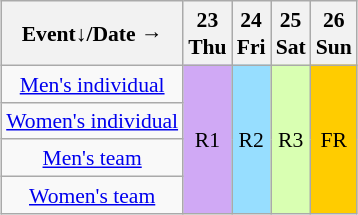<table class="wikitable" style="margin:0.5em auto; font-size:90%; line-height:1.25em; text-align:center;">
<tr>
<th>Event↓/Date →</th>
<th>23<br>Thu</th>
<th>24<br>Fri</th>
<th>25<br>Sat</th>
<th>26<br>Sun</th>
</tr>
<tr>
<td><a href='#'>Men's individual</a></td>
<td rowspan="4" style="background-color:#D0A9F5;text-align:center;">R1</td>
<td rowspan="4" style="background-color:#97DEFF;text-align:center;">R2</td>
<td rowspan="4" style="background-color:#D9FFB2;text-align:center;">R3</td>
<td rowspan="4" style="background-color:#ffcc00;text-align:center;">FR</td>
</tr>
<tr>
<td><a href='#'>Women's individual</a></td>
</tr>
<tr>
<td><a href='#'>Men's team</a></td>
</tr>
<tr>
<td><a href='#'>Women's team</a></td>
</tr>
</table>
